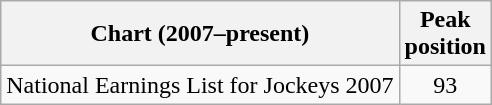<table class="wikitable sortable">
<tr>
<th>Chart (2007–present)</th>
<th>Peak<br>position</th>
</tr>
<tr>
<td>National Earnings List for Jockeys 2007</td>
<td style="text-align:center;">93</td>
</tr>
</table>
